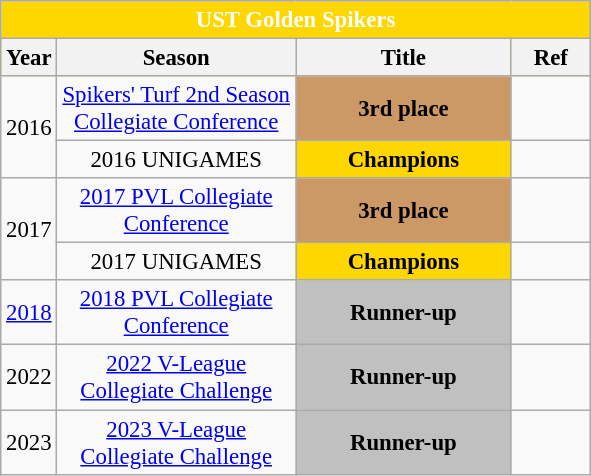<table class="wikitable sortable" style="font-size:95%; text-align:left;">
<tr>
<th colspan="4" style= "background: gold; color: white; text-align: center"><strong>UST Golden Spikers</strong></th>
</tr>
<tr style="background: gold; color: black">
<th style= "align=center; width:1em;">Year</th>
<th style= "align=center;width:10em;">Season</th>
<th style= "align=center; width:9em;">Title</th>
<th style= "align=center; width:3em;">Ref</th>
</tr>
<tr align=center>
<td rowspan=2>2016</td>
<td><a href='#'>Spikers' Turf 2nd Season Collegiate Conference</a></td>
<td style="background: #c96;"><strong>3rd place</strong></td>
<td></td>
</tr>
<tr align=center>
<td>2016 UNIGAMES</td>
<td style="background:gold;"><strong>Champions</strong></td>
<td></td>
</tr>
<tr align=center>
<td rowspan=2>2017</td>
<td><a href='#'>2017 PVL Collegiate Conference</a></td>
<td style="background: #c96;"><strong>3rd place</strong></td>
<td></td>
</tr>
<tr align=center>
<td>2017 UNIGAMES</td>
<td style="background:gold;"><strong>Champions</strong></td>
<td></td>
</tr>
<tr align=center>
<td><a href='#'>2018</a></td>
<td><a href='#'>2018 PVL Collegiate Conference</a></td>
<td style="background: silver;"><strong>Runner-up</strong></td>
<td></td>
</tr>
<tr align=center>
<td>2022</td>
<td><a href='#'>2022 V-League Collegiate Challenge</a></td>
<td style="background: silver;"><strong>Runner-up</strong></td>
<td></td>
</tr>
<tr align=center>
<td>2023</td>
<td><a href='#'>2023 V-League Collegiate Challenge</a></td>
<td style="background: silver;"><strong>Runner-up</strong></td>
<td></td>
</tr>
</table>
